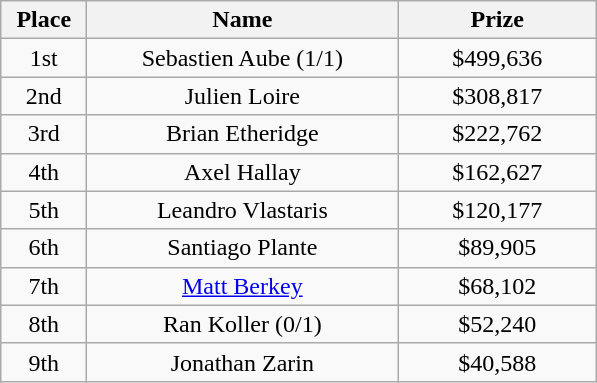<table class="wikitable">
<tr>
<th width="50">Place</th>
<th width="200">Name</th>
<th width="125">Prize</th>
</tr>
<tr>
<td align = "center">1st</td>
<td align = "center"> Sebastien Aube (1/1)</td>
<td align = "center">$499,636</td>
</tr>
<tr>
<td align = "center">2nd</td>
<td align = "center"> Julien Loire</td>
<td align = "center">$308,817</td>
</tr>
<tr>
<td align = "center">3rd</td>
<td align = "center"> Brian Etheridge</td>
<td align = "center">$222,762</td>
</tr>
<tr>
<td align = "center">4th</td>
<td align = "center"> Axel Hallay</td>
<td align = "center">$162,627</td>
</tr>
<tr>
<td align = "center">5th</td>
<td align = "center"> Leandro Vlastaris</td>
<td align = "center">$120,177</td>
</tr>
<tr>
<td align = "center">6th</td>
<td align = "center"> Santiago Plante</td>
<td align = "center">$89,905</td>
</tr>
<tr>
<td align = "center">7th</td>
<td align = "center"> <a href='#'>Matt Berkey</a></td>
<td align = "center">$68,102</td>
</tr>
<tr>
<td align = "center">8th</td>
<td align = "center"> Ran Koller (0/1)</td>
<td align = "center">$52,240</td>
</tr>
<tr>
<td align = "center">9th</td>
<td align = "center"> Jonathan Zarin</td>
<td align = "center">$40,588</td>
</tr>
</table>
